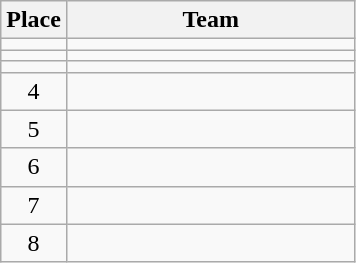<table class=wikitable style=text-align:center>
<tr>
<th width=35>Place</th>
<th width=185>Team</th>
</tr>
<tr>
<td></td>
<td style="text-align:left;"></td>
</tr>
<tr>
<td></td>
<td style="text-align:left;"></td>
</tr>
<tr>
<td></td>
<td style="text-align:left;"></td>
</tr>
<tr>
<td>4</td>
<td style="text-align:left;"></td>
</tr>
<tr>
<td>5</td>
<td style="text-align:left;"></td>
</tr>
<tr>
<td>6</td>
<td style="text-align:left;"></td>
</tr>
<tr>
<td>7</td>
<td style="text-align:left;"></td>
</tr>
<tr>
<td>8</td>
<td style="text-align:left;"></td>
</tr>
</table>
